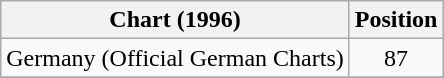<table class="wikitable sortable">
<tr>
<th>Chart (1996)</th>
<th>Position</th>
</tr>
<tr>
<td>Germany (Official German Charts)</td>
<td align="center">87</td>
</tr>
<tr>
</tr>
</table>
